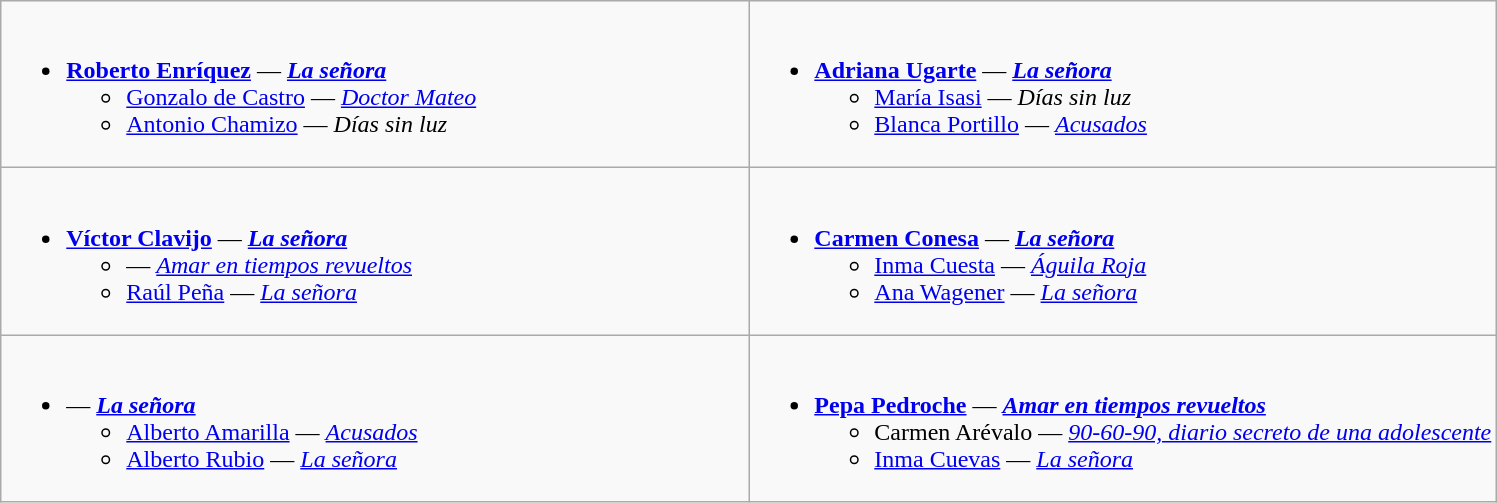<table class=wikitable>
<tr>
<td style="vertical-align:top;" width="50%"><br><ul><li><strong><a href='#'>Roberto Enríquez</a></strong> — <strong><em><a href='#'>La señora</a></em></strong><ul><li><a href='#'>Gonzalo de Castro</a> — <em><a href='#'>Doctor Mateo</a></em></li><li><a href='#'>Antonio Chamizo</a> — <em>Días sin luz</em></li></ul></li></ul></td>
<td style="vertical-align:top;" width="50%"><br><ul><li><strong><a href='#'>Adriana Ugarte</a></strong> — <strong><em><a href='#'>La señora</a></em></strong><ul><li><a href='#'>María Isasi</a> — <em>Días sin luz</em></li><li><a href='#'>Blanca Portillo</a> — <em><a href='#'>Acusados</a></em></li></ul></li></ul></td>
</tr>
<tr>
<td style="vertical-align:top;" width="50%"><br><ul><li><strong><a href='#'>Víctor Clavijo</a></strong> — <strong><em><a href='#'>La señora</a></em></strong><ul><li> — <em><a href='#'>Amar en tiempos revueltos</a></em></li><li><a href='#'>Raúl Peña</a> — <em><a href='#'>La señora</a></em></li></ul></li></ul></td>
<td style="vertical-align:top;" width="50%"><br><ul><li><strong><a href='#'>Carmen Conesa</a></strong> — <strong><em><a href='#'>La señora</a></em></strong><ul><li><a href='#'>Inma Cuesta</a> — <em><a href='#'>Águila Roja</a></em></li><li><a href='#'>Ana Wagener</a> — <em><a href='#'>La señora</a></em></li></ul></li></ul></td>
</tr>
<tr>
<td style="vertical-align:top;" width="50%"><br><ul><li><strong></strong> — <strong><em><a href='#'>La señora</a></em></strong><ul><li><a href='#'>Alberto Amarilla</a> — <em><a href='#'>Acusados</a></em></li><li><a href='#'>Alberto Rubio</a> — <em><a href='#'>La señora</a></em></li></ul></li></ul></td>
<td style="vertical-align:top;" width="50%"><br><ul><li><strong><a href='#'>Pepa Pedroche</a></strong> — <strong><em><a href='#'>Amar en tiempos revueltos</a></em></strong><ul><li>Carmen Arévalo — <em><a href='#'>90-60-90, diario secreto de una adolescente</a></em></li><li><a href='#'>Inma Cuevas</a> — <em><a href='#'>La señora</a></em></li></ul></li></ul></td>
</tr>
</table>
